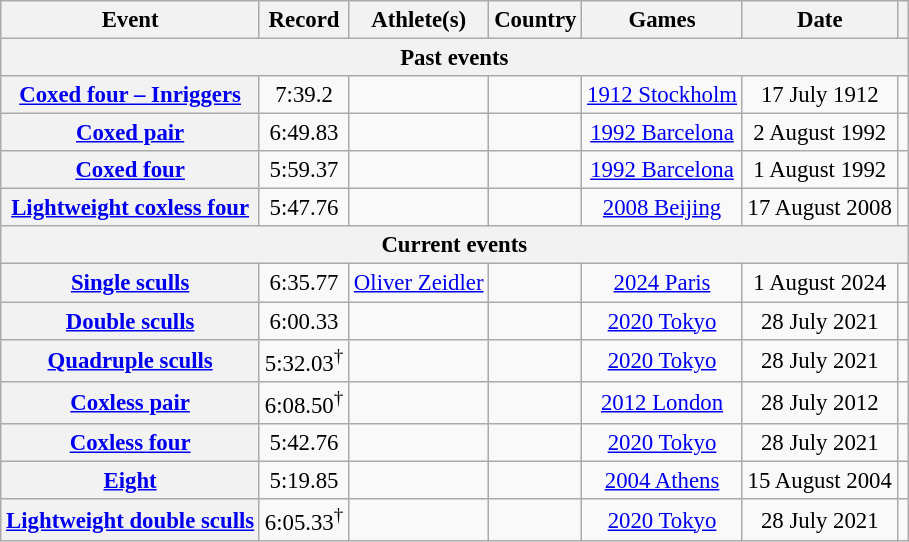<table class="wikitable" style="text-align:center; font-size:95%">
<tr>
<th>Event</th>
<th>Record</th>
<th>Athlete(s)</th>
<th>Country</th>
<th>Games</th>
<th>Date</th>
<th></th>
</tr>
<tr>
<th colspan=7 align=center>Past events</th>
</tr>
<tr>
<th align=left><a href='#'>Coxed four – Inriggers</a></th>
<td>7:39.2</td>
<td align=left></td>
<td align=left></td>
<td><a href='#'>1912 Stockholm</a></td>
<td>17 July 1912</td>
<td></td>
</tr>
<tr>
<th align=left><a href='#'>Coxed pair</a></th>
<td>6:49.83</td>
<td align=left></td>
<td align=left></td>
<td><a href='#'>1992 Barcelona</a></td>
<td>2 August 1992</td>
<td></td>
</tr>
<tr>
<th align=left><a href='#'>Coxed four</a></th>
<td>5:59.37</td>
<td align=left></td>
<td align=left></td>
<td><a href='#'>1992 Barcelona</a></td>
<td>1 August 1992</td>
<td></td>
</tr>
<tr>
<th align=left><a href='#'>Lightweight coxless four</a></th>
<td>5:47.76</td>
<td align=left></td>
<td align=left></td>
<td><a href='#'>2008 Beijing</a></td>
<td>17 August 2008</td>
<td></td>
</tr>
<tr>
<th colspan=7 align=center>Current events</th>
</tr>
<tr>
<th align=left><a href='#'>Single sculls</a></th>
<td>6:35.77</td>
<td align=left><a href='#'>Oliver Zeidler</a></td>
<td align=left></td>
<td><a href='#'>2024 Paris</a></td>
<td>1 August 2024</td>
<td></td>
</tr>
<tr>
<th align=left><a href='#'>Double sculls</a></th>
<td>6:00.33</td>
<td align=left></td>
<td align=left></td>
<td><a href='#'>2020 Tokyo</a></td>
<td>28 July 2021</td>
</tr>
<tr>
<th align=left><a href='#'>Quadruple sculls</a></th>
<td>5:32.03<sup>†</sup></td>
<td align=left></td>
<td align=left></td>
<td><a href='#'>2020 Tokyo</a></td>
<td>28 July 2021</td>
<td></td>
</tr>
<tr>
<th align=left><a href='#'>Coxless pair</a></th>
<td>6:08.50<sup>†</sup></td>
<td align=left></td>
<td align=left></td>
<td><a href='#'>2012 London</a></td>
<td>28 July 2012</td>
<td></td>
</tr>
<tr>
<th align=left><a href='#'>Coxless four</a></th>
<td>5:42.76</td>
<td align=left></td>
<td align=left></td>
<td><a href='#'>2020 Tokyo</a></td>
<td>28 July 2021</td>
<td></td>
</tr>
<tr>
<th align=left><a href='#'>Eight</a></th>
<td>5:19.85</td>
<td align=left></td>
<td align=left></td>
<td><a href='#'>2004 Athens</a></td>
<td>15 August 2004</td>
<td></td>
</tr>
<tr>
<th align=left><a href='#'>Lightweight double sculls</a></th>
<td>6:05.33<sup>†</sup></td>
<td align=left></td>
<td align=left></td>
<td><a href='#'>2020 Tokyo</a></td>
<td>28 July 2021</td>
<td></td>
</tr>
</table>
